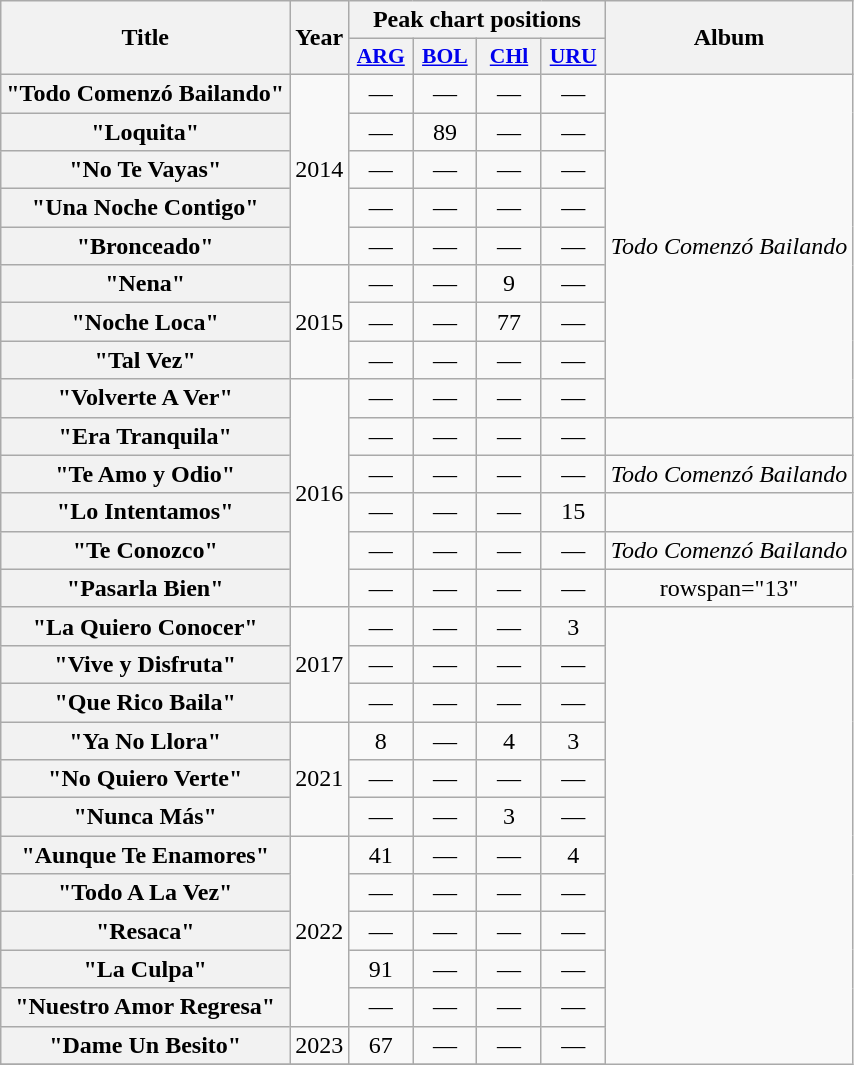<table class="wikitable plainrowheaders" style="text-align:center">
<tr>
<th scope="col" rowspan="2">Title</th>
<th scope="col" rowspan="2">Year</th>
<th scope="col" colspan="4">Peak chart positions</th>
<th scope="col" rowspan="2">Album</th>
</tr>
<tr>
<th scope="col" style="width:2.5em;font-size:90%;"><a href='#'>ARG</a><br></th>
<th scope="col" style="width:2.5em;font-size:90%;"><a href='#'>BOL</a><br></th>
<th scope="col" style="width:2.5em;font-size:90%;"><a href='#'>CHl</a><br></th>
<th scope="col" style="width:2.5em;font-size:90%;"><a href='#'>URU</a><br></th>
</tr>
<tr>
<th scope="row">"Todo Comenzó Bailando"</th>
<td rowspan="5">2014</td>
<td>—</td>
<td>—</td>
<td>—</td>
<td>—</td>
<td rowspan="9"><em>Todo Comenzó Bailando</em></td>
</tr>
<tr>
<th scope="row">"Loquita"</th>
<td>—</td>
<td>89</td>
<td>—</td>
<td>—</td>
</tr>
<tr>
<th scope="row">"No Te Vayas"</th>
<td>—</td>
<td>—</td>
<td>—</td>
<td>—</td>
</tr>
<tr>
<th scope="row">"Una Noche Contigo"<br></th>
<td>—</td>
<td>—</td>
<td>—</td>
<td>—</td>
</tr>
<tr>
<th scope="row">"Bronceado"</th>
<td>—</td>
<td>—</td>
<td>—</td>
<td>—</td>
</tr>
<tr>
<th scope="row">"Nena"</th>
<td rowspan="3">2015</td>
<td>—</td>
<td>—</td>
<td>9</td>
<td>—</td>
</tr>
<tr>
<th scope="row">"Noche Loca"<br></th>
<td>—</td>
<td>—</td>
<td>77</td>
<td>—</td>
</tr>
<tr>
<th scope="row">"Tal Vez"</th>
<td>—</td>
<td>—</td>
<td>—</td>
<td>—</td>
</tr>
<tr>
<th scope="row">"Volverte A Ver"</th>
<td rowspan="6">2016</td>
<td>—</td>
<td>—</td>
<td>—</td>
<td>—</td>
</tr>
<tr>
<th scope="row">"Era Tranquila"</th>
<td>—</td>
<td>—</td>
<td>—</td>
<td>—</td>
<td></td>
</tr>
<tr>
<th scope="row">"Te Amo y Odio"</th>
<td>—</td>
<td>—</td>
<td>—</td>
<td>—</td>
<td><em>Todo Comenzó Bailando</em></td>
</tr>
<tr>
<th scope="row">"Lo Intentamos"</th>
<td>—</td>
<td>—</td>
<td>—</td>
<td>15</td>
<td></td>
</tr>
<tr>
<th scope="row">"Te Conozco"<br></th>
<td>—</td>
<td>—</td>
<td>—</td>
<td>—</td>
<td><em>Todo Comenzó Bailando</em></td>
</tr>
<tr>
<th scope="row">"Pasarla Bien"</th>
<td>—</td>
<td>—</td>
<td>—</td>
<td>—</td>
<td>rowspan="13" </td>
</tr>
<tr>
<th scope="row">"La Quiero Conocer"</th>
<td rowspan="3">2017</td>
<td>—</td>
<td>—</td>
<td>—</td>
<td>3</td>
</tr>
<tr>
<th scope="row">"Vive y Disfruta"</th>
<td>—</td>
<td>—</td>
<td>—</td>
<td>—</td>
</tr>
<tr>
<th scope="row">"Que Rico Baila"<br></th>
<td>—</td>
<td>—</td>
<td>—</td>
<td>—</td>
</tr>
<tr>
<th scope="row">"Ya No Llora"</th>
<td rowspan="3">2021</td>
<td>8</td>
<td>—</td>
<td>4</td>
<td>3</td>
</tr>
<tr>
<th scope="row">"No Quiero Verte"<br></th>
<td>—</td>
<td>—</td>
<td>—</td>
<td>—</td>
</tr>
<tr>
<th scope="row">"Nunca Más"</th>
<td>—</td>
<td>—</td>
<td>3</td>
<td>—</td>
</tr>
<tr>
<th scope="row">"Aunque Te Enamores"<br></th>
<td rowspan="5">2022</td>
<td>41</td>
<td>—</td>
<td>—</td>
<td>4</td>
</tr>
<tr>
<th scope="row">"Todo A La Vez"</th>
<td>—</td>
<td>—</td>
<td>—</td>
<td>—</td>
</tr>
<tr>
<th scope="row">"Resaca"</th>
<td>—</td>
<td>—</td>
<td>—</td>
<td>—</td>
</tr>
<tr>
<th scope="row">"La Culpa"<br></th>
<td>91</td>
<td>—</td>
<td>—</td>
<td>—</td>
</tr>
<tr>
<th scope="row">"Nuestro Amor Regresa"<br></th>
<td>—</td>
<td>—</td>
<td>—</td>
<td>—</td>
</tr>
<tr>
<th scope="row">"Dame Un Besito"<br></th>
<td>2023</td>
<td>67</td>
<td>—</td>
<td>—</td>
<td>—</td>
</tr>
<tr>
</tr>
</table>
